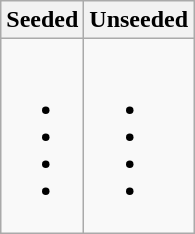<table class="wikitable">
<tr>
<th>Seeded</th>
<th>Unseeded</th>
</tr>
<tr>
<td><br><ul><li></li><li></li><li></li><li></li></ul></td>
<td><br><ul><li></li><li></li><li></li><li></li></ul></td>
</tr>
</table>
